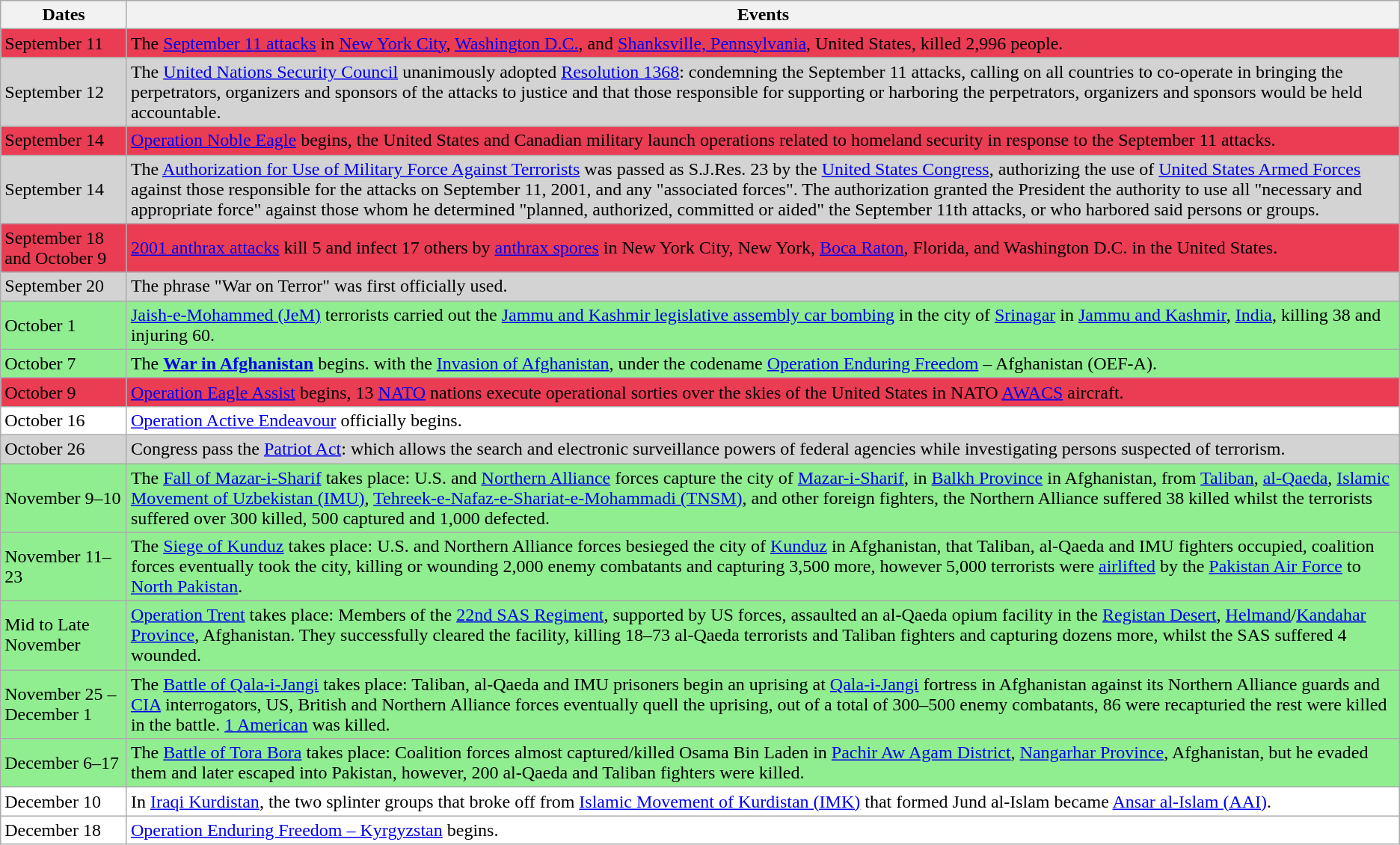<table class="wikitable">
<tr>
<th>Dates</th>
<th>Events</th>
</tr>
<tr style="background:#EA3C53">
<td>September 11</td>
<td>The <a href='#'>September 11 attacks</a> in <a href='#'>New York City</a>, <a href='#'>Washington D.C.</a>, and <a href='#'>Shanksville, Pennsylvania</a>, United States, killed 2,996 people.</td>
</tr>
<tr style="background:lightgrey">
<td>September 12</td>
<td>The <a href='#'>United Nations Security Council</a> unanimously adopted <a href='#'>Resolution 1368</a>: condemning the September 11 attacks, calling on all countries to co-operate in bringing the perpetrators, organizers and sponsors of the attacks to justice and that those responsible for supporting or harboring the perpetrators, organizers and sponsors would be held accountable.</td>
</tr>
<tr style="background:#EA3C53">
<td>September 14</td>
<td><a href='#'>Operation Noble Eagle</a> begins, the United States and Canadian military launch operations related to homeland security in response to the September 11 attacks.</td>
</tr>
<tr style="background:lightgrey">
<td>September 14</td>
<td>The <a href='#'>Authorization for Use of Military Force Against Terrorists</a> was passed as S.J.Res. 23 by the <a href='#'>United States Congress</a>, authorizing the use of <a href='#'>United States Armed Forces</a> against those responsible for the attacks on September 11, 2001, and any "associated forces". The authorization granted the President the authority to use all "necessary and appropriate force" against those whom he determined "planned, authorized, committed or aided" the September 11th attacks, or who harbored said persons or groups.</td>
</tr>
<tr style="background:#EA3C53">
<td>September 18 and October 9</td>
<td><a href='#'>2001 anthrax attacks</a> kill 5 and infect 17 others by <a href='#'>anthrax spores</a> in New York City, New York, <a href='#'>Boca Raton</a>, Florida, and Washington D.C. in the United States.</td>
</tr>
<tr style="background:lightgrey">
<td>September 20</td>
<td>The phrase "War on Terror" was first officially used.</td>
</tr>
<tr style="background:lightgreen">
<td>October 1</td>
<td><a href='#'>Jaish-e-Mohammed (JeM)</a> terrorists carried out the <a href='#'>Jammu and Kashmir legislative assembly car bombing</a> in the city of <a href='#'>Srinagar</a> in <a href='#'>Jammu and Kashmir</a>, <a href='#'>India</a>, killing 38 and injuring 60.</td>
</tr>
<tr style="background:lightgreen">
<td>October 7</td>
<td>The <strong><a href='#'>War in Afghanistan</a></strong> begins. with the <a href='#'>Invasion of Afghanistan</a>, under the codename <a href='#'>Operation Enduring Freedom</a> – Afghanistan (OEF-A).</td>
</tr>
<tr style="background:#EA3C53">
<td>October 9</td>
<td><a href='#'>Operation Eagle Assist</a> begins, 13 <a href='#'>NATO</a> nations execute operational sorties over the skies of the United States in NATO <a href='#'>AWACS</a> aircraft.</td>
</tr>
<tr style="background:white">
<td>October 16</td>
<td><a href='#'>Operation Active Endeavour</a> officially begins.</td>
</tr>
<tr style="background:lightgrey">
<td>October 26</td>
<td>Congress pass the <a href='#'>Patriot Act</a>: which allows the search and electronic surveillance powers of federal agencies while investigating persons suspected of terrorism.</td>
</tr>
<tr style="background:lightgreen">
<td>November 9–10</td>
<td>The <a href='#'>Fall of Mazar-i-Sharif</a> takes place: U.S. and <a href='#'>Northern Alliance</a> forces capture the city of <a href='#'>Mazar-i-Sharif</a>, in <a href='#'>Balkh Province</a> in Afghanistan, from <a href='#'>Taliban</a>, <a href='#'>al-Qaeda</a>, <a href='#'>Islamic Movement of Uzbekistan (IMU)</a>, <a href='#'>Tehreek-e-Nafaz-e-Shariat-e-Mohammadi (TNSM)</a>, and other foreign fighters, the Northern Alliance suffered 38 killed whilst the terrorists suffered over 300 killed, 500 captured and 1,000 defected.</td>
</tr>
<tr style="background:lightgreen">
<td>November 11–23</td>
<td>The <a href='#'>Siege of Kunduz</a> takes place: U.S. and Northern Alliance forces besieged the city of <a href='#'>Kunduz</a> in Afghanistan, that Taliban, al-Qaeda and IMU fighters occupied, coalition forces eventually took the city, killing or wounding 2,000 enemy combatants and capturing 3,500 more, however 5,000 terrorists were <a href='#'>airlifted</a> by the <a href='#'>Pakistan Air Force</a> to <a href='#'>North Pakistan</a>.</td>
</tr>
<tr style="background:lightgreen">
<td>Mid to Late November</td>
<td><a href='#'>Operation Trent</a> takes place: Members of the <a href='#'>22nd SAS Regiment</a>, supported by US forces, assaulted an al-Qaeda opium facility in the <a href='#'>Registan Desert</a>, <a href='#'>Helmand</a>/<a href='#'>Kandahar Province</a>, Afghanistan. They successfully cleared the facility, killing 18–73 al-Qaeda terrorists and Taliban fighters and capturing dozens more, whilst the SAS suffered 4 wounded.</td>
</tr>
<tr style="background:lightgreen">
<td>November 25 – December 1</td>
<td>The <a href='#'>Battle of Qala-i-Jangi</a> takes place: Taliban, al-Qaeda and IMU prisoners begin an uprising at <a href='#'>Qala-i-Jangi</a> fortress in Afghanistan against its Northern Alliance guards and <a href='#'>CIA</a> interrogators, US, British and Northern Alliance forces eventually quell the uprising, out of a total of 300–500 enemy combatants, 86 were recapturied the rest were killed in the battle. <a href='#'>1 American</a> was killed.</td>
</tr>
<tr style="background:lightgreen">
<td>December 6–17</td>
<td>The <a href='#'>Battle of Tora Bora</a> takes place: Coalition forces almost captured/killed Osama Bin Laden in <a href='#'>Pachir Aw Agam District</a>, <a href='#'>Nangarhar Province</a>, Afghanistan, but he evaded them and later escaped into Pakistan, however, 200 al-Qaeda and Taliban fighters were killed.</td>
</tr>
<tr style="background:white">
<td>December 10</td>
<td>In <a href='#'>Iraqi Kurdistan</a>, the two splinter groups that broke off from <a href='#'>Islamic Movement of Kurdistan (IMK)</a> that formed Jund al-Islam became <a href='#'>Ansar al-Islam (AAI)</a>.</td>
</tr>
<tr style="background:white">
<td>December 18</td>
<td><a href='#'>Operation Enduring Freedom – Kyrgyzstan</a> begins.</td>
</tr>
</table>
